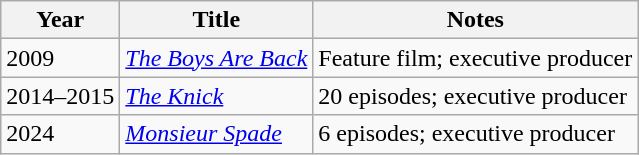<table class="wikitable">
<tr>
<th>Year</th>
<th>Title</th>
<th>Notes</th>
</tr>
<tr>
<td>2009</td>
<td><em><a href='#'>The Boys Are Back</a></em></td>
<td>Feature film; executive producer</td>
</tr>
<tr>
<td>2014–2015</td>
<td><em><a href='#'>The Knick</a></em></td>
<td>20 episodes; executive producer</td>
</tr>
<tr>
<td>2024</td>
<td><em><a href='#'>Monsieur Spade</a></em></td>
<td>6 episodes; executive producer</td>
</tr>
</table>
